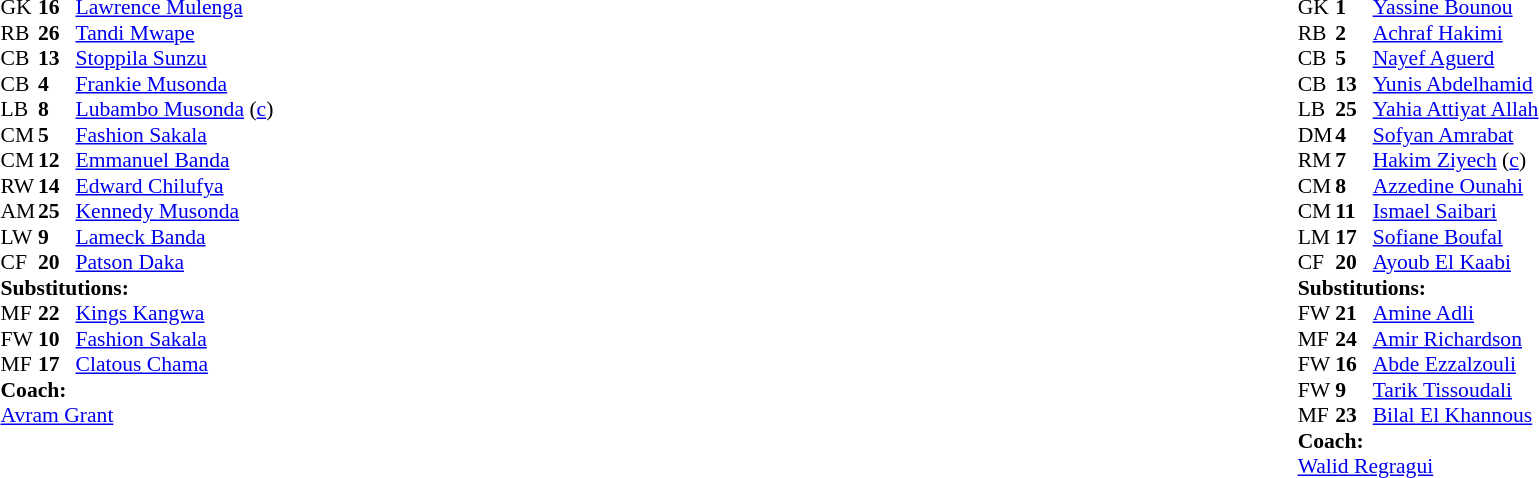<table width="100%">
<tr>
<td valign="top" width="40%"><br><table style="font-size:90%" cellspacing="0" cellpadding="0">
<tr>
<th width=25></th>
<th width=25></th>
</tr>
<tr>
<td>GK</td>
<td><strong>16</strong></td>
<td><a href='#'>Lawrence Mulenga</a></td>
</tr>
<tr>
<td>RB</td>
<td><strong>26</strong></td>
<td><a href='#'>Tandi Mwape</a></td>
<td></td>
<td></td>
</tr>
<tr>
<td>CB</td>
<td><strong>13</strong></td>
<td><a href='#'>Stoppila Sunzu</a></td>
</tr>
<tr>
<td>CB</td>
<td><strong>4</strong></td>
<td><a href='#'>Frankie Musonda</a></td>
</tr>
<tr>
<td>LB</td>
<td><strong>8</strong></td>
<td><a href='#'>Lubambo Musonda</a> (<a href='#'>c</a>)</td>
</tr>
<tr>
<td>CM</td>
<td><strong>5</strong></td>
<td><a href='#'>Fashion Sakala</a></td>
</tr>
<tr>
<td>CM</td>
<td><strong>12</strong></td>
<td><a href='#'>Emmanuel Banda</a></td>
</tr>
<tr>
<td>RW</td>
<td><strong>14</strong></td>
<td><a href='#'>Edward Chilufya</a></td>
<td></td>
<td></td>
</tr>
<tr>
<td>AM</td>
<td><strong>25</strong></td>
<td><a href='#'>Kennedy Musonda</a></td>
<td></td>
<td></td>
</tr>
<tr>
<td>LW</td>
<td><strong>9</strong></td>
<td><a href='#'>Lameck Banda</a></td>
</tr>
<tr>
<td>CF</td>
<td><strong>20</strong></td>
<td><a href='#'>Patson Daka</a></td>
</tr>
<tr>
<td colspan=3><strong>Substitutions:</strong></td>
</tr>
<tr>
<td>MF</td>
<td><strong>22</strong></td>
<td><a href='#'>Kings Kangwa</a></td>
<td></td>
<td></td>
</tr>
<tr>
<td>FW</td>
<td><strong>10</strong></td>
<td><a href='#'>Fashion Sakala</a></td>
<td></td>
<td></td>
</tr>
<tr>
<td>MF</td>
<td><strong>17</strong></td>
<td><a href='#'>Clatous Chama</a></td>
<td></td>
<td></td>
</tr>
<tr>
<td colspan=3><strong>Coach:</strong></td>
</tr>
<tr>
<td colspan=3> <a href='#'>Avram Grant</a></td>
</tr>
</table>
</td>
<td valign="top"></td>
<td valign="top" width="50%"><br><table style="font-size:90%; margin:auto" cellspacing="0" cellpadding="0">
<tr>
<th width=25></th>
<th width=25></th>
</tr>
<tr>
<td>GK</td>
<td><strong>1</strong></td>
<td><a href='#'>Yassine Bounou</a></td>
</tr>
<tr>
<td>RB</td>
<td><strong>2</strong></td>
<td><a href='#'>Achraf Hakimi</a></td>
<td></td>
</tr>
<tr>
<td>CB</td>
<td><strong>5</strong></td>
<td><a href='#'>Nayef Aguerd</a></td>
</tr>
<tr>
<td>CB</td>
<td><strong>13</strong></td>
<td><a href='#'>Yunis Abdelhamid</a></td>
</tr>
<tr>
<td>LB</td>
<td><strong>25</strong></td>
<td><a href='#'>Yahia Attiyat Allah</a></td>
</tr>
<tr>
<td>DM</td>
<td><strong>4</strong></td>
<td><a href='#'>Sofyan Amrabat</a></td>
</tr>
<tr>
<td>RM</td>
<td><strong>7</strong></td>
<td><a href='#'>Hakim Ziyech</a> (<a href='#'>c</a>)</td>
<td></td>
<td></td>
</tr>
<tr>
<td>CM</td>
<td><strong>8</strong></td>
<td><a href='#'>Azzedine Ounahi</a></td>
<td></td>
<td></td>
</tr>
<tr>
<td>CM</td>
<td><strong>11</strong></td>
<td><a href='#'>Ismael Saibari</a></td>
<td></td>
<td></td>
</tr>
<tr>
<td>LM</td>
<td><strong>17</strong></td>
<td><a href='#'>Sofiane Boufal</a></td>
<td></td>
<td></td>
</tr>
<tr>
<td>CF</td>
<td><strong>20</strong></td>
<td><a href='#'>Ayoub El Kaabi</a></td>
<td></td>
<td></td>
</tr>
<tr>
<td colspan=3><strong>Substitutions:</strong></td>
</tr>
<tr>
<td>FW</td>
<td><strong>21</strong></td>
<td><a href='#'>Amine Adli</a></td>
<td></td>
<td></td>
</tr>
<tr>
<td>MF</td>
<td><strong>24</strong></td>
<td><a href='#'>Amir Richardson</a></td>
<td></td>
<td></td>
</tr>
<tr>
<td>FW</td>
<td><strong>16</strong></td>
<td><a href='#'>Abde Ezzalzouli</a></td>
<td></td>
<td></td>
</tr>
<tr>
<td>FW</td>
<td><strong>9</strong></td>
<td><a href='#'>Tarik Tissoudali</a></td>
<td></td>
<td></td>
</tr>
<tr>
<td>MF</td>
<td><strong>23</strong></td>
<td><a href='#'>Bilal El Khannous</a></td>
<td></td>
<td></td>
</tr>
<tr>
<td colspan=3><strong>Coach:</strong></td>
</tr>
<tr>
<td colspan=3><a href='#'>Walid Regragui</a></td>
</tr>
</table>
</td>
</tr>
</table>
